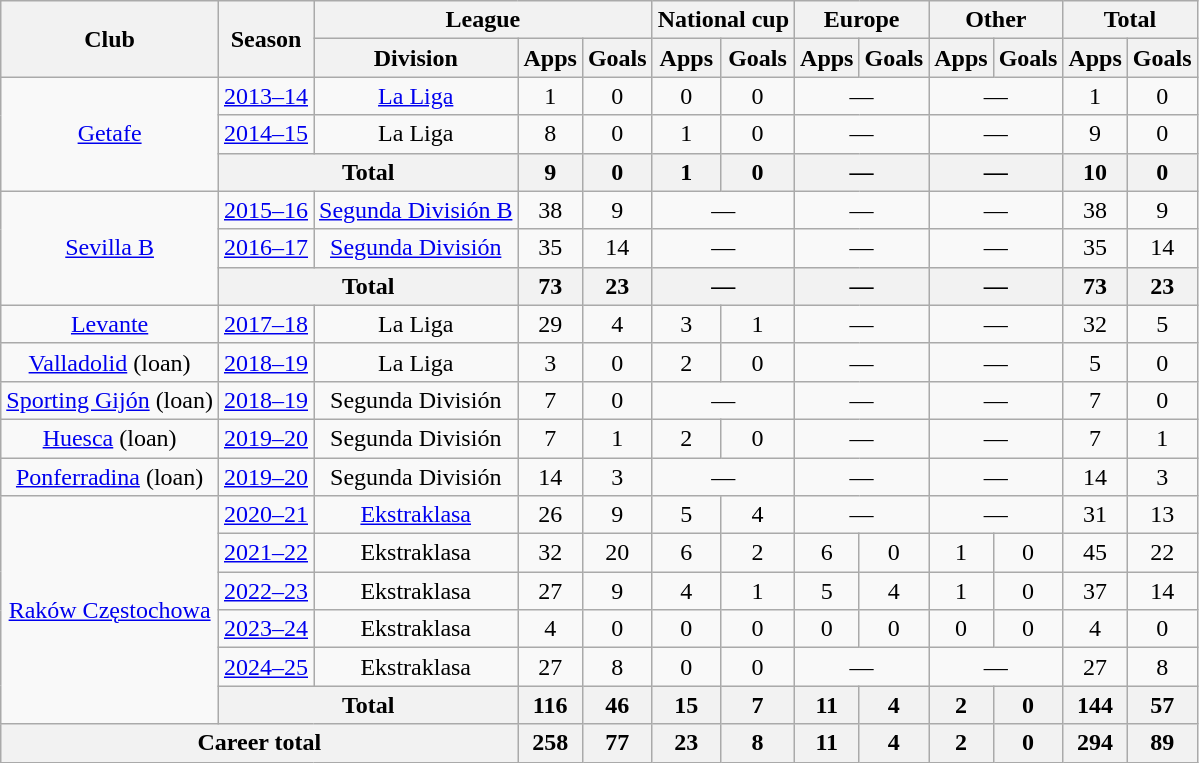<table class="wikitable" style="text-align: center">
<tr>
<th rowspan="2">Club</th>
<th rowspan="2">Season</th>
<th colspan="3">League</th>
<th colspan="2">National cup</th>
<th colspan="2">Europe</th>
<th colspan="2">Other</th>
<th colspan="2">Total</th>
</tr>
<tr>
<th>Division</th>
<th>Apps</th>
<th>Goals</th>
<th>Apps</th>
<th>Goals</th>
<th>Apps</th>
<th>Goals</th>
<th>Apps</th>
<th>Goals</th>
<th>Apps</th>
<th>Goals</th>
</tr>
<tr>
<td rowspan="3"><a href='#'>Getafe</a></td>
<td><a href='#'>2013–14</a></td>
<td><a href='#'>La Liga</a></td>
<td>1</td>
<td>0</td>
<td>0</td>
<td>0</td>
<td colspan="2">—</td>
<td colspan="2">—</td>
<td>1</td>
<td>0</td>
</tr>
<tr>
<td><a href='#'>2014–15</a></td>
<td>La Liga</td>
<td>8</td>
<td>0</td>
<td>1</td>
<td>0</td>
<td colspan="2">—</td>
<td colspan="2">—</td>
<td>9</td>
<td>0</td>
</tr>
<tr>
<th colspan="2">Total</th>
<th>9</th>
<th>0</th>
<th>1</th>
<th>0</th>
<th colspan="2">—</th>
<th colspan="2">—</th>
<th>10</th>
<th>0</th>
</tr>
<tr>
<td rowspan="3"><a href='#'>Sevilla B</a></td>
<td><a href='#'>2015–16</a></td>
<td><a href='#'>Segunda División B</a></td>
<td>38</td>
<td>9</td>
<td colspan="2">—</td>
<td colspan="2">—</td>
<td colspan="2">—</td>
<td>38</td>
<td>9</td>
</tr>
<tr>
<td><a href='#'>2016–17</a></td>
<td><a href='#'>Segunda División</a></td>
<td>35</td>
<td>14</td>
<td colspan="2">—</td>
<td colspan="2">—</td>
<td colspan="2">—</td>
<td>35</td>
<td>14</td>
</tr>
<tr>
<th colspan="2">Total</th>
<th>73</th>
<th>23</th>
<th colspan="2">—</th>
<th colspan="2">—</th>
<th colspan="2">—</th>
<th>73</th>
<th>23</th>
</tr>
<tr>
<td><a href='#'>Levante</a></td>
<td><a href='#'>2017–18</a></td>
<td>La Liga</td>
<td>29</td>
<td>4</td>
<td>3</td>
<td>1</td>
<td colspan="2">—</td>
<td colspan="2">—</td>
<td>32</td>
<td>5</td>
</tr>
<tr>
<td><a href='#'>Valladolid</a> (loan)</td>
<td><a href='#'>2018–19</a></td>
<td>La Liga</td>
<td>3</td>
<td>0</td>
<td>2</td>
<td>0</td>
<td colspan="2">—</td>
<td colspan="2">—</td>
<td>5</td>
<td>0</td>
</tr>
<tr>
<td><a href='#'>Sporting Gijón</a> (loan)</td>
<td><a href='#'>2018–19</a></td>
<td>Segunda División</td>
<td>7</td>
<td>0</td>
<td colspan="2">—</td>
<td colspan="2">—</td>
<td colspan="2">—</td>
<td>7</td>
<td>0</td>
</tr>
<tr>
<td><a href='#'>Huesca</a> (loan)</td>
<td><a href='#'>2019–20</a></td>
<td>Segunda División</td>
<td>7</td>
<td>1</td>
<td>2</td>
<td>0</td>
<td colspan="2">—</td>
<td colspan="2">—</td>
<td>7</td>
<td>1</td>
</tr>
<tr>
<td><a href='#'>Ponferradina</a> (loan)</td>
<td><a href='#'>2019–20</a></td>
<td>Segunda División</td>
<td>14</td>
<td>3</td>
<td colspan="2">—</td>
<td colspan="2">—</td>
<td colspan="2">—</td>
<td>14</td>
<td>3</td>
</tr>
<tr>
<td rowspan="6"><a href='#'>Raków Częstochowa</a></td>
<td><a href='#'>2020–21</a></td>
<td><a href='#'>Ekstraklasa</a></td>
<td>26</td>
<td>9</td>
<td>5</td>
<td>4</td>
<td colspan="2">—</td>
<td colspan="2">—</td>
<td>31</td>
<td>13</td>
</tr>
<tr>
<td><a href='#'>2021–22</a></td>
<td>Ekstraklasa</td>
<td>32</td>
<td>20</td>
<td>6</td>
<td>2</td>
<td>6</td>
<td>0</td>
<td>1</td>
<td>0</td>
<td>45</td>
<td>22</td>
</tr>
<tr>
<td><a href='#'>2022–23</a></td>
<td>Ekstraklasa</td>
<td>27</td>
<td>9</td>
<td>4</td>
<td>1</td>
<td>5</td>
<td>4</td>
<td>1</td>
<td>0</td>
<td>37</td>
<td>14</td>
</tr>
<tr>
<td><a href='#'>2023–24</a></td>
<td>Ekstraklasa</td>
<td>4</td>
<td>0</td>
<td>0</td>
<td>0</td>
<td>0</td>
<td>0</td>
<td>0</td>
<td>0</td>
<td>4</td>
<td>0</td>
</tr>
<tr>
<td><a href='#'>2024–25</a></td>
<td>Ekstraklasa</td>
<td>27</td>
<td>8</td>
<td>0</td>
<td>0</td>
<td colspan="2">—</td>
<td colspan="2">—</td>
<td>27</td>
<td>8</td>
</tr>
<tr>
<th colspan="2">Total</th>
<th>116</th>
<th>46</th>
<th>15</th>
<th>7</th>
<th>11</th>
<th>4</th>
<th>2</th>
<th>0</th>
<th>144</th>
<th>57</th>
</tr>
<tr>
<th colspan="3">Career total</th>
<th>258</th>
<th>77</th>
<th>23</th>
<th>8</th>
<th>11</th>
<th>4</th>
<th>2</th>
<th>0</th>
<th>294</th>
<th>89</th>
</tr>
</table>
